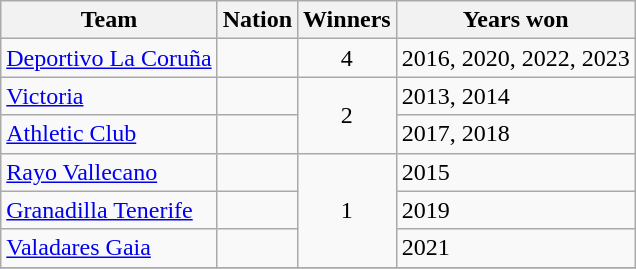<table class="wikitable sortable">
<tr>
<th>Team</th>
<th>Nation</th>
<th>Winners</th>
<th>Years won</th>
</tr>
<tr>
<td><a href='#'>Deportivo La Coruña</a></td>
<td></td>
<td align=center>4</td>
<td>2016, 2020, 2022, 2023</td>
</tr>
<tr>
<td><a href='#'>Victoria</a></td>
<td></td>
<td rowspan=2 align=center>2</td>
<td>2013, 2014</td>
</tr>
<tr>
<td><a href='#'>Athletic Club</a></td>
<td></td>
<td>2017, 2018</td>
</tr>
<tr>
<td><a href='#'>Rayo Vallecano</a></td>
<td></td>
<td rowspan=3 align=center>1</td>
<td>2015</td>
</tr>
<tr>
<td><a href='#'>Granadilla Tenerife</a></td>
<td></td>
<td>2019</td>
</tr>
<tr>
<td><a href='#'>Valadares Gaia</a></td>
<td></td>
<td>2021</td>
</tr>
<tr>
</tr>
</table>
